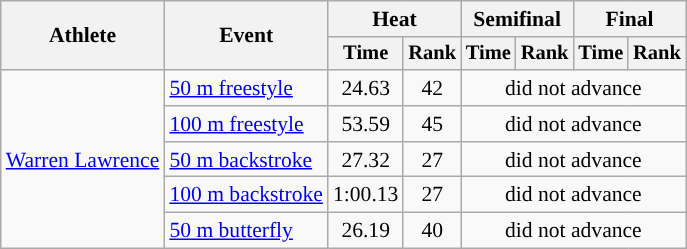<table class=wikitable style=font-size:90%>
<tr>
<th rowspan=2>Athlete</th>
<th rowspan=2>Event</th>
<th colspan=2>Heat</th>
<th colspan=2>Semifinal</th>
<th colspan=2>Final</th>
</tr>
<tr style=font-size:95%>
<th>Time</th>
<th>Rank</th>
<th>Time</th>
<th>Rank</th>
<th>Time</th>
<th>Rank</th>
</tr>
<tr align=center>
<td align=left rowspan=5><a href='#'>Warren Lawrence</a></td>
<td align=left rowspan="1"><a href='#'>50 m freestyle</a></td>
<td>24.63</td>
<td>42</td>
<td colspan=4>did not advance</td>
</tr>
<tr align=center>
<td align=left rowspan="1"><a href='#'>100 m freestyle</a></td>
<td>53.59</td>
<td>45</td>
<td colspan=4>did not advance</td>
</tr>
<tr align=center>
<td style="text-align:left;"><a href='#'>50 m backstroke</a></td>
<td>27.32</td>
<td>27</td>
<td colspan=4>did not advance</td>
</tr>
<tr align=center>
<td style="text-align:left;"><a href='#'>100 m backstroke</a></td>
<td>1:00.13</td>
<td>27</td>
<td colspan=4>did not advance</td>
</tr>
<tr align=center>
<td align=left rowspan="1"><a href='#'>50 m butterfly</a></td>
<td>26.19</td>
<td>40</td>
<td colspan=4>did not advance</td>
</tr>
</table>
